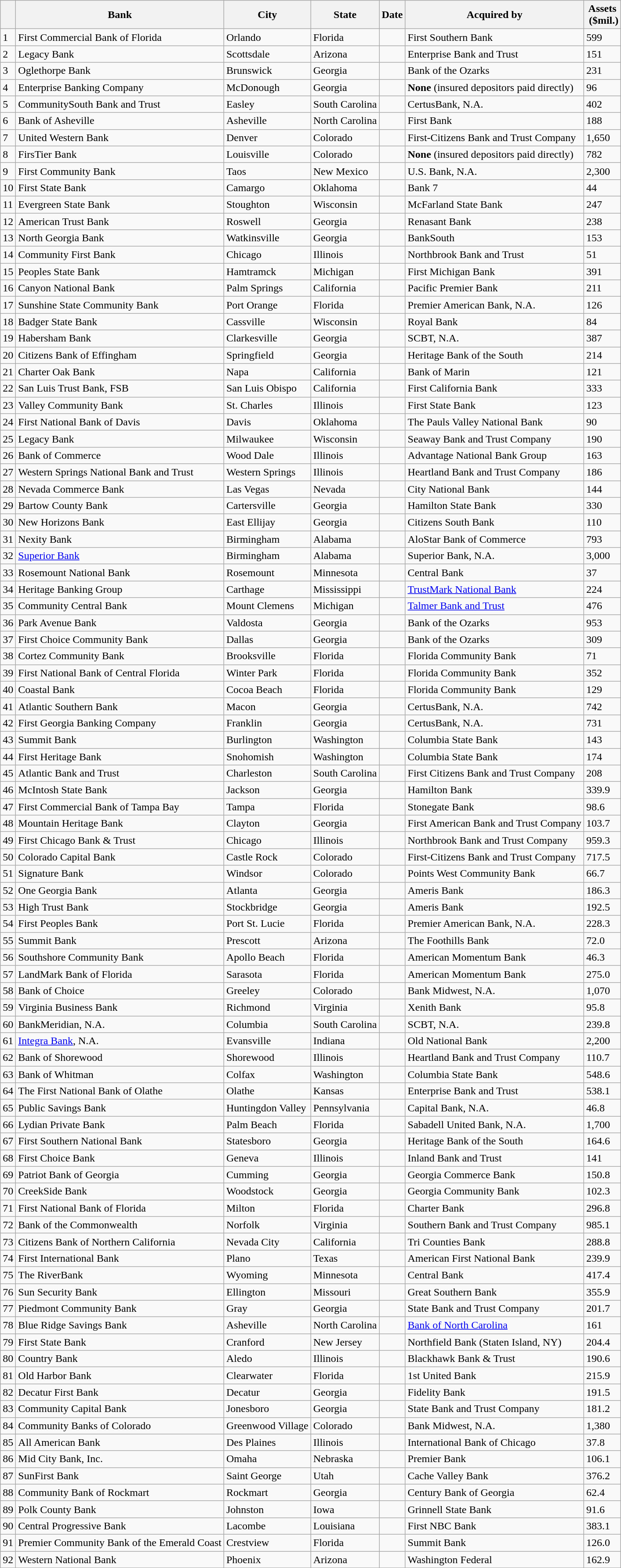<table class="wikitable sortable">
<tr>
<th></th>
<th>Bank</th>
<th>City</th>
<th>State</th>
<th>Date</th>
<th>Acquired by</th>
<th>Assets<br> ($mil.)</th>
</tr>
<tr>
<td>1</td>
<td>First Commercial Bank of Florida</td>
<td>Orlando</td>
<td>Florida</td>
<td></td>
<td>First Southern Bank</td>
<td>599</td>
</tr>
<tr>
<td>2</td>
<td>Legacy Bank</td>
<td>Scottsdale</td>
<td>Arizona</td>
<td></td>
<td>Enterprise Bank and Trust</td>
<td>151</td>
</tr>
<tr>
<td>3</td>
<td>Oglethorpe Bank</td>
<td>Brunswick</td>
<td>Georgia</td>
<td></td>
<td>Bank of the Ozarks</td>
<td>231</td>
</tr>
<tr>
<td>4</td>
<td>Enterprise Banking Company</td>
<td>McDonough</td>
<td>Georgia</td>
<td></td>
<td><strong>None</strong> (insured depositors paid directly)</td>
<td>96</td>
</tr>
<tr>
<td>5</td>
<td>CommunitySouth Bank and Trust</td>
<td>Easley</td>
<td>South Carolina</td>
<td></td>
<td>CertusBank, N.A.</td>
<td>402</td>
</tr>
<tr>
<td>6</td>
<td>Bank of Asheville</td>
<td>Asheville</td>
<td>North Carolina</td>
<td></td>
<td>First Bank</td>
<td>188</td>
</tr>
<tr>
<td>7</td>
<td>United Western Bank</td>
<td>Denver</td>
<td>Colorado</td>
<td></td>
<td>First-Citizens Bank and Trust Company</td>
<td>1,650</td>
</tr>
<tr>
<td>8</td>
<td>FirsTier Bank</td>
<td>Louisville</td>
<td>Colorado</td>
<td></td>
<td><strong>None</strong> (insured depositors paid directly)</td>
<td>782</td>
</tr>
<tr>
<td>9</td>
<td>First Community Bank</td>
<td>Taos</td>
<td>New Mexico</td>
<td></td>
<td>U.S. Bank, N.A.</td>
<td>2,300</td>
</tr>
<tr>
<td>10</td>
<td>First State Bank</td>
<td>Camargo</td>
<td>Oklahoma</td>
<td></td>
<td>Bank 7</td>
<td>44</td>
</tr>
<tr>
<td>11</td>
<td>Evergreen State Bank</td>
<td>Stoughton</td>
<td>Wisconsin</td>
<td></td>
<td>McFarland State Bank</td>
<td>247</td>
</tr>
<tr>
<td>12</td>
<td>American Trust Bank</td>
<td>Roswell</td>
<td>Georgia</td>
<td></td>
<td>Renasant Bank</td>
<td>238</td>
</tr>
<tr>
<td>13</td>
<td>North Georgia Bank</td>
<td>Watkinsville</td>
<td>Georgia</td>
<td></td>
<td>BankSouth</td>
<td>153</td>
</tr>
<tr>
<td>14</td>
<td>Community First Bank</td>
<td>Chicago</td>
<td>Illinois</td>
<td></td>
<td>Northbrook Bank and Trust</td>
<td>51</td>
</tr>
<tr>
<td>15</td>
<td>Peoples State Bank</td>
<td>Hamtramck</td>
<td>Michigan</td>
<td></td>
<td>First Michigan Bank</td>
<td>391</td>
</tr>
<tr>
<td>16</td>
<td>Canyon National Bank</td>
<td>Palm Springs</td>
<td>California</td>
<td></td>
<td>Pacific Premier Bank</td>
<td>211</td>
</tr>
<tr>
<td>17</td>
<td>Sunshine State Community Bank</td>
<td>Port Orange</td>
<td>Florida</td>
<td></td>
<td>Premier American Bank, N.A.</td>
<td>126</td>
</tr>
<tr>
<td>18</td>
<td>Badger State Bank</td>
<td>Cassville</td>
<td>Wisconsin</td>
<td></td>
<td>Royal Bank</td>
<td>84</td>
</tr>
<tr>
<td>19</td>
<td>Habersham Bank</td>
<td>Clarkesville</td>
<td>Georgia</td>
<td></td>
<td>SCBT, N.A.</td>
<td>387</td>
</tr>
<tr>
<td>20</td>
<td>Citizens Bank of Effingham</td>
<td>Springfield</td>
<td>Georgia</td>
<td></td>
<td>Heritage Bank of the South</td>
<td>214</td>
</tr>
<tr>
<td>21</td>
<td>Charter Oak Bank</td>
<td>Napa</td>
<td>California</td>
<td></td>
<td>Bank of Marin</td>
<td>121</td>
</tr>
<tr>
<td>22</td>
<td>San Luis Trust Bank, FSB</td>
<td>San Luis Obispo</td>
<td>California</td>
<td></td>
<td>First California Bank</td>
<td>333</td>
</tr>
<tr>
<td>23</td>
<td>Valley Community Bank</td>
<td>St. Charles</td>
<td>Illinois</td>
<td></td>
<td>First State Bank</td>
<td>123</td>
</tr>
<tr>
<td>24</td>
<td>First National Bank of Davis</td>
<td>Davis</td>
<td>Oklahoma</td>
<td></td>
<td>The Pauls Valley National Bank</td>
<td>90</td>
</tr>
<tr>
<td>25</td>
<td>Legacy Bank</td>
<td>Milwaukee</td>
<td>Wisconsin</td>
<td></td>
<td>Seaway Bank and Trust Company</td>
<td>190</td>
</tr>
<tr>
<td>26</td>
<td>Bank of Commerce</td>
<td>Wood Dale</td>
<td>Illinois</td>
<td></td>
<td>Advantage National Bank Group</td>
<td>163</td>
</tr>
<tr>
<td>27</td>
<td>Western Springs National Bank and Trust</td>
<td>Western Springs</td>
<td>Illinois</td>
<td></td>
<td>Heartland Bank and Trust Company</td>
<td>186</td>
</tr>
<tr>
<td>28</td>
<td>Nevada Commerce Bank</td>
<td>Las Vegas</td>
<td>Nevada</td>
<td></td>
<td>City National Bank</td>
<td>144</td>
</tr>
<tr>
<td>29</td>
<td>Bartow County Bank</td>
<td>Cartersville</td>
<td>Georgia</td>
<td></td>
<td>Hamilton State Bank</td>
<td>330</td>
</tr>
<tr>
<td>30</td>
<td>New Horizons Bank</td>
<td>East Ellijay</td>
<td>Georgia</td>
<td></td>
<td>Citizens South Bank</td>
<td>110</td>
</tr>
<tr>
<td>31</td>
<td>Nexity Bank</td>
<td>Birmingham</td>
<td>Alabama</td>
<td></td>
<td>AloStar Bank of Commerce</td>
<td>793</td>
</tr>
<tr>
<td>32</td>
<td><a href='#'>Superior Bank</a></td>
<td>Birmingham</td>
<td>Alabama</td>
<td></td>
<td>Superior Bank, N.A.</td>
<td>3,000</td>
</tr>
<tr>
<td>33</td>
<td>Rosemount National Bank</td>
<td>Rosemount</td>
<td>Minnesota</td>
<td></td>
<td>Central Bank</td>
<td>37</td>
</tr>
<tr>
<td>34</td>
<td>Heritage Banking Group</td>
<td>Carthage</td>
<td>Mississippi</td>
<td></td>
<td><a href='#'>TrustMark National Bank</a></td>
<td>224</td>
</tr>
<tr>
<td>35</td>
<td>Community Central Bank</td>
<td>Mount Clemens</td>
<td>Michigan</td>
<td></td>
<td><a href='#'>Talmer Bank and Trust</a></td>
<td>476</td>
</tr>
<tr>
<td>36</td>
<td>Park Avenue Bank</td>
<td>Valdosta</td>
<td>Georgia</td>
<td></td>
<td>Bank of the Ozarks</td>
<td>953</td>
</tr>
<tr>
<td>37</td>
<td>First Choice Community Bank</td>
<td>Dallas</td>
<td>Georgia</td>
<td></td>
<td>Bank of the Ozarks</td>
<td>309</td>
</tr>
<tr>
<td>38</td>
<td>Cortez Community Bank</td>
<td>Brooksville</td>
<td>Florida</td>
<td></td>
<td>Florida Community Bank</td>
<td>71</td>
</tr>
<tr>
<td>39</td>
<td>First National Bank of Central Florida</td>
<td>Winter Park</td>
<td>Florida</td>
<td></td>
<td>Florida Community Bank</td>
<td>352</td>
</tr>
<tr>
<td>40</td>
<td>Coastal Bank</td>
<td>Cocoa Beach</td>
<td>Florida</td>
<td></td>
<td>Florida Community Bank</td>
<td>129</td>
</tr>
<tr>
<td>41</td>
<td>Atlantic Southern Bank</td>
<td>Macon</td>
<td>Georgia</td>
<td></td>
<td>CertusBank, N.A.</td>
<td>742</td>
</tr>
<tr>
<td>42</td>
<td>First Georgia Banking Company</td>
<td>Franklin</td>
<td>Georgia</td>
<td></td>
<td>CertusBank, N.A.</td>
<td>731</td>
</tr>
<tr>
<td>43</td>
<td>Summit Bank</td>
<td>Burlington</td>
<td>Washington</td>
<td></td>
<td>Columbia State Bank</td>
<td>143</td>
</tr>
<tr>
<td>44</td>
<td>First Heritage Bank</td>
<td>Snohomish</td>
<td>Washington</td>
<td></td>
<td>Columbia State Bank</td>
<td>174</td>
</tr>
<tr>
<td>45</td>
<td>Atlantic Bank and Trust</td>
<td>Charleston</td>
<td>South Carolina</td>
<td></td>
<td>First Citizens Bank and Trust Company</td>
<td>208</td>
</tr>
<tr>
<td>46</td>
<td>McIntosh State Bank</td>
<td>Jackson</td>
<td>Georgia</td>
<td></td>
<td>Hamilton Bank</td>
<td>339.9</td>
</tr>
<tr>
<td>47</td>
<td>First Commercial Bank of Tampa Bay</td>
<td>Tampa</td>
<td>Florida</td>
<td></td>
<td>Stonegate Bank</td>
<td>98.6</td>
</tr>
<tr>
<td>48</td>
<td>Mountain Heritage Bank</td>
<td>Clayton</td>
<td>Georgia</td>
<td></td>
<td>First American Bank and Trust Company</td>
<td>103.7</td>
</tr>
<tr>
<td>49</td>
<td>First Chicago Bank & Trust</td>
<td>Chicago</td>
<td>Illinois</td>
<td></td>
<td>Northbrook Bank and Trust Company</td>
<td>959.3</td>
</tr>
<tr>
<td>50</td>
<td>Colorado Capital Bank</td>
<td>Castle Rock</td>
<td>Colorado</td>
<td></td>
<td>First-Citizens Bank and Trust Company</td>
<td>717.5</td>
</tr>
<tr>
<td>51</td>
<td>Signature Bank</td>
<td>Windsor</td>
<td>Colorado</td>
<td></td>
<td>Points West Community Bank</td>
<td>66.7</td>
</tr>
<tr>
<td>52</td>
<td>One Georgia Bank</td>
<td>Atlanta</td>
<td>Georgia</td>
<td></td>
<td>Ameris Bank</td>
<td>186.3</td>
</tr>
<tr>
<td>53</td>
<td>High Trust Bank</td>
<td>Stockbridge</td>
<td>Georgia</td>
<td></td>
<td>Ameris Bank</td>
<td>192.5</td>
</tr>
<tr>
<td>54</td>
<td>First Peoples Bank</td>
<td>Port St. Lucie</td>
<td>Florida</td>
<td></td>
<td>Premier American Bank, N.A.</td>
<td>228.3</td>
</tr>
<tr>
<td>55</td>
<td>Summit Bank</td>
<td>Prescott</td>
<td>Arizona</td>
<td></td>
<td>The Foothills Bank</td>
<td>72.0</td>
</tr>
<tr>
<td>56</td>
<td>Southshore Community Bank</td>
<td>Apollo Beach</td>
<td>Florida</td>
<td></td>
<td>American Momentum Bank</td>
<td>46.3</td>
</tr>
<tr>
<td>57</td>
<td>LandMark Bank of Florida</td>
<td>Sarasota</td>
<td>Florida</td>
<td></td>
<td>American Momentum Bank</td>
<td>275.0</td>
</tr>
<tr>
<td>58</td>
<td>Bank of Choice</td>
<td>Greeley</td>
<td>Colorado</td>
<td></td>
<td>Bank Midwest, N.A.</td>
<td>1,070</td>
</tr>
<tr>
<td>59</td>
<td>Virginia Business Bank</td>
<td>Richmond</td>
<td>Virginia</td>
<td></td>
<td>Xenith Bank</td>
<td>95.8</td>
</tr>
<tr>
<td>60</td>
<td>BankMeridian, N.A.</td>
<td>Columbia</td>
<td>South Carolina</td>
<td></td>
<td>SCBT, N.A.</td>
<td>239.8</td>
</tr>
<tr>
<td>61</td>
<td><a href='#'>Integra Bank</a>, N.A.</td>
<td>Evansville</td>
<td>Indiana</td>
<td></td>
<td>Old National Bank</td>
<td>2,200</td>
</tr>
<tr>
<td>62</td>
<td>Bank of Shorewood</td>
<td>Shorewood</td>
<td>Illinois</td>
<td></td>
<td>Heartland Bank and Trust Company</td>
<td>110.7</td>
</tr>
<tr>
<td>63</td>
<td>Bank of Whitman</td>
<td>Colfax</td>
<td>Washington</td>
<td></td>
<td>Columbia State Bank</td>
<td>548.6</td>
</tr>
<tr>
<td>64</td>
<td>The First National Bank of Olathe</td>
<td>Olathe</td>
<td>Kansas</td>
<td></td>
<td>Enterprise Bank and Trust</td>
<td>538.1</td>
</tr>
<tr>
<td>65</td>
<td>Public Savings Bank</td>
<td>Huntingdon Valley</td>
<td>Pennsylvania</td>
<td></td>
<td>Capital Bank, N.A.</td>
<td>46.8</td>
</tr>
<tr>
<td>66</td>
<td>Lydian Private Bank</td>
<td>Palm Beach</td>
<td>Florida</td>
<td></td>
<td>Sabadell United Bank, N.A.</td>
<td>1,700</td>
</tr>
<tr>
<td>67</td>
<td>First Southern National Bank</td>
<td>Statesboro</td>
<td>Georgia</td>
<td></td>
<td>Heritage Bank of the South</td>
<td>164.6</td>
</tr>
<tr>
<td>68</td>
<td>First Choice Bank</td>
<td>Geneva</td>
<td>Illinois</td>
<td></td>
<td>Inland Bank and Trust</td>
<td>141</td>
</tr>
<tr>
<td>69</td>
<td>Patriot Bank of Georgia</td>
<td>Cumming</td>
<td>Georgia</td>
<td></td>
<td>Georgia Commerce Bank</td>
<td>150.8</td>
</tr>
<tr>
<td>70</td>
<td>CreekSide Bank</td>
<td>Woodstock</td>
<td>Georgia</td>
<td></td>
<td>Georgia Community Bank</td>
<td>102.3</td>
</tr>
<tr>
<td>71</td>
<td>First National Bank of Florida</td>
<td>Milton</td>
<td>Florida</td>
<td></td>
<td>Charter Bank</td>
<td>296.8</td>
</tr>
<tr>
<td>72</td>
<td>Bank of the Commonwealth</td>
<td>Norfolk</td>
<td>Virginia</td>
<td></td>
<td>Southern Bank and Trust Company</td>
<td>985.1</td>
</tr>
<tr>
<td>73</td>
<td>Citizens Bank of Northern California</td>
<td>Nevada City</td>
<td>California</td>
<td></td>
<td>Tri Counties Bank</td>
<td>288.8</td>
</tr>
<tr>
<td>74</td>
<td>First International Bank</td>
<td>Plano</td>
<td>Texas</td>
<td></td>
<td>American First National Bank</td>
<td>239.9</td>
</tr>
<tr>
<td>75</td>
<td>The RiverBank</td>
<td>Wyoming</td>
<td>Minnesota</td>
<td></td>
<td>Central Bank</td>
<td>417.4</td>
</tr>
<tr>
<td>76</td>
<td>Sun Security Bank</td>
<td>Ellington</td>
<td>Missouri</td>
<td></td>
<td>Great Southern Bank</td>
<td>355.9</td>
</tr>
<tr>
<td>77</td>
<td>Piedmont Community Bank</td>
<td>Gray</td>
<td>Georgia</td>
<td></td>
<td>State Bank and Trust Company</td>
<td>201.7</td>
</tr>
<tr>
<td>78</td>
<td>Blue Ridge Savings Bank</td>
<td>Asheville</td>
<td>North Carolina</td>
<td></td>
<td><a href='#'>Bank of North Carolina</a></td>
<td>161</td>
</tr>
<tr>
<td>79</td>
<td>First State Bank</td>
<td>Cranford</td>
<td>New Jersey</td>
<td></td>
<td>Northfield Bank (Staten Island, NY)</td>
<td>204.4</td>
</tr>
<tr>
<td>80</td>
<td>Country Bank</td>
<td>Aledo</td>
<td>Illinois</td>
<td></td>
<td>Blackhawk Bank & Trust</td>
<td>190.6</td>
</tr>
<tr>
<td>81</td>
<td>Old Harbor Bank</td>
<td>Clearwater</td>
<td>Florida</td>
<td></td>
<td>1st United Bank</td>
<td>215.9</td>
</tr>
<tr>
<td>82</td>
<td>Decatur First Bank</td>
<td>Decatur</td>
<td>Georgia</td>
<td></td>
<td>Fidelity Bank</td>
<td>191.5</td>
</tr>
<tr>
<td>83</td>
<td>Community Capital Bank</td>
<td>Jonesboro</td>
<td>Georgia</td>
<td></td>
<td>State Bank and Trust Company</td>
<td>181.2</td>
</tr>
<tr>
<td>84</td>
<td>Community Banks of Colorado</td>
<td>Greenwood Village</td>
<td>Colorado</td>
<td></td>
<td>Bank Midwest, N.A.</td>
<td>1,380</td>
</tr>
<tr>
<td>85</td>
<td>All American Bank</td>
<td>Des Plaines</td>
<td>Illinois</td>
<td></td>
<td>International Bank of Chicago</td>
<td>37.8</td>
</tr>
<tr>
<td>86</td>
<td>Mid City Bank, Inc.</td>
<td>Omaha</td>
<td>Nebraska</td>
<td></td>
<td>Premier Bank</td>
<td>106.1</td>
</tr>
<tr>
<td>87</td>
<td>SunFirst Bank</td>
<td>Saint George</td>
<td>Utah</td>
<td></td>
<td>Cache Valley Bank</td>
<td>376.2</td>
</tr>
<tr>
<td>88</td>
<td>Community Bank of Rockmart</td>
<td>Rockmart</td>
<td>Georgia</td>
<td></td>
<td>Century Bank of Georgia</td>
<td>62.4</td>
</tr>
<tr>
<td>89</td>
<td>Polk County Bank</td>
<td>Johnston</td>
<td>Iowa</td>
<td></td>
<td>Grinnell State Bank</td>
<td>91.6</td>
</tr>
<tr>
<td>90</td>
<td>Central Progressive Bank</td>
<td>Lacombe</td>
<td>Louisiana</td>
<td></td>
<td>First NBC Bank</td>
<td>383.1</td>
</tr>
<tr>
<td>91</td>
<td>Premier Community Bank of the Emerald Coast</td>
<td>Crestview</td>
<td>Florida</td>
<td></td>
<td>Summit Bank</td>
<td>126.0</td>
</tr>
<tr>
<td>92</td>
<td>Western National Bank</td>
<td>Phoenix</td>
<td>Arizona</td>
<td></td>
<td>Washington Federal</td>
<td>162.9</td>
</tr>
</table>
